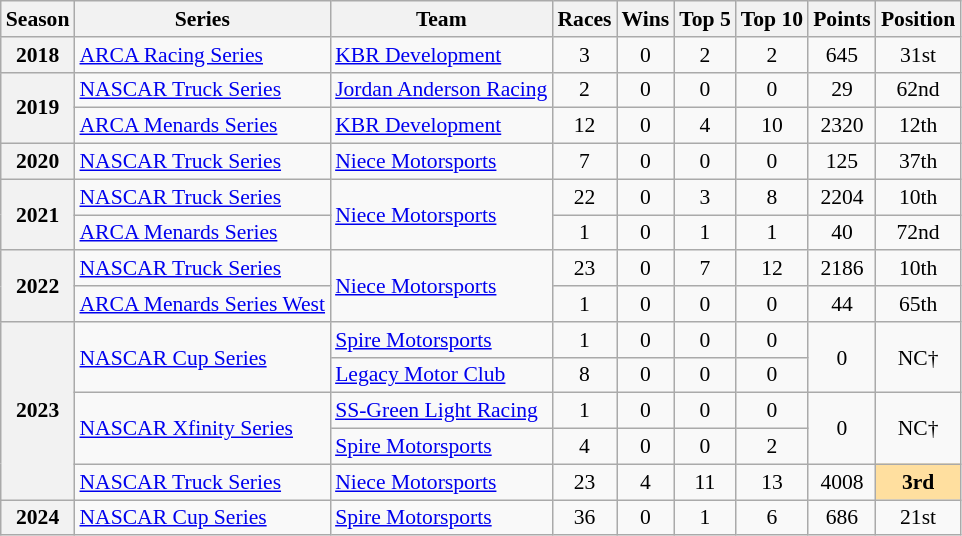<table class="wikitable" style="font-size: 90%; text-align:center">
<tr>
<th>Season</th>
<th>Series</th>
<th>Team</th>
<th>Races</th>
<th>Wins</th>
<th>Top 5</th>
<th>Top 10</th>
<th>Points</th>
<th>Position</th>
</tr>
<tr>
<th>2018</th>
<td align=left><a href='#'>ARCA Racing Series</a></td>
<td align=left><a href='#'>KBR Development</a></td>
<td>3</td>
<td>0</td>
<td>2</td>
<td>2</td>
<td>645</td>
<td>31st</td>
</tr>
<tr>
<th rowspan=2>2019</th>
<td align=left><a href='#'>NASCAR Truck Series</a></td>
<td align=left><a href='#'>Jordan Anderson Racing</a></td>
<td>2</td>
<td>0</td>
<td>0</td>
<td>0</td>
<td>29</td>
<td>62nd</td>
</tr>
<tr>
<td align=left><a href='#'>ARCA Menards Series</a></td>
<td align=left><a href='#'>KBR Development</a></td>
<td>12</td>
<td>0</td>
<td>4</td>
<td>10</td>
<td>2320</td>
<td>12th</td>
</tr>
<tr>
<th>2020</th>
<td align=left><a href='#'>NASCAR Truck Series</a></td>
<td align=left><a href='#'>Niece Motorsports</a></td>
<td>7</td>
<td>0</td>
<td>0</td>
<td>0</td>
<td>125</td>
<td>37th</td>
</tr>
<tr>
<th rowspan=2>2021</th>
<td align=left><a href='#'>NASCAR Truck Series</a></td>
<td rowspan=2 align=left><a href='#'>Niece Motorsports</a></td>
<td>22</td>
<td>0</td>
<td>3</td>
<td>8</td>
<td>2204</td>
<td>10th</td>
</tr>
<tr>
<td align=left><a href='#'>ARCA Menards Series</a></td>
<td>1</td>
<td>0</td>
<td>1</td>
<td>1</td>
<td>40</td>
<td>72nd</td>
</tr>
<tr>
<th rowspan=2>2022</th>
<td align=left><a href='#'>NASCAR Truck Series</a></td>
<td rowspan=2 align=left><a href='#'>Niece Motorsports</a></td>
<td>23</td>
<td>0</td>
<td>7</td>
<td>12</td>
<td>2186</td>
<td>10th</td>
</tr>
<tr>
<td align=left><a href='#'>ARCA Menards Series West</a></td>
<td>1</td>
<td>0</td>
<td>0</td>
<td>0</td>
<td>44</td>
<td>65th</td>
</tr>
<tr>
<th rowspan=5>2023</th>
<td rowspan=2 align=left><a href='#'>NASCAR Cup Series</a></td>
<td align=left><a href='#'>Spire Motorsports</a></td>
<td>1</td>
<td>0</td>
<td>0</td>
<td>0</td>
<td rowspan=2>0</td>
<td rowspan=2>NC†</td>
</tr>
<tr>
<td align=left><a href='#'>Legacy Motor Club</a></td>
<td>8</td>
<td>0</td>
<td>0</td>
<td>0</td>
</tr>
<tr>
<td rowspan=2 align=left><a href='#'>NASCAR Xfinity Series</a></td>
<td align=left><a href='#'>SS-Green Light Racing</a></td>
<td>1</td>
<td>0</td>
<td>0</td>
<td>0</td>
<td rowspan=2>0</td>
<td rowspan=2>NC†</td>
</tr>
<tr>
<td align=left><a href='#'>Spire Motorsports</a></td>
<td>4</td>
<td>0</td>
<td>0</td>
<td>2</td>
</tr>
<tr>
<td align=left><a href='#'>NASCAR Truck Series</a></td>
<td align=left><a href='#'>Niece Motorsports</a></td>
<td>23</td>
<td>4</td>
<td>11</td>
<td>13</td>
<td>4008</td>
<td style="background:#FFDF9F;"><strong>3rd</strong></td>
</tr>
<tr>
<th>2024</th>
<td align=left><a href='#'>NASCAR Cup Series</a></td>
<td align=left><a href='#'>Spire Motorsports</a></td>
<td>36</td>
<td>0</td>
<td>1</td>
<td>6</td>
<td>686</td>
<td>21st</td>
</tr>
</table>
